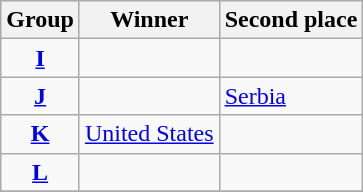<table class="wikitable">
<tr>
<th>Group</th>
<th>Winner</th>
<th>Second place</th>
</tr>
<tr>
<td align=center><strong><a href='#'> I</a></strong></td>
<td></td>
<td></td>
</tr>
<tr>
<td align=center><strong><a href='#'> J</a></strong></td>
<td></td>
<td> <a href='#'>Serbia</a></td>
</tr>
<tr>
<td align=center><strong><a href='#'> K</a></strong></td>
<td> <a href='#'>United States</a></td>
<td></td>
</tr>
<tr>
<td align=center><strong><a href='#'> L</a></strong></td>
<td></td>
<td></td>
</tr>
<tr>
</tr>
</table>
